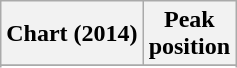<table class="wikitable sortable plainrowheaders">
<tr>
<th>Chart (2014)</th>
<th>Peak<br>position</th>
</tr>
<tr>
</tr>
<tr>
</tr>
<tr>
</tr>
<tr>
</tr>
<tr>
</tr>
</table>
